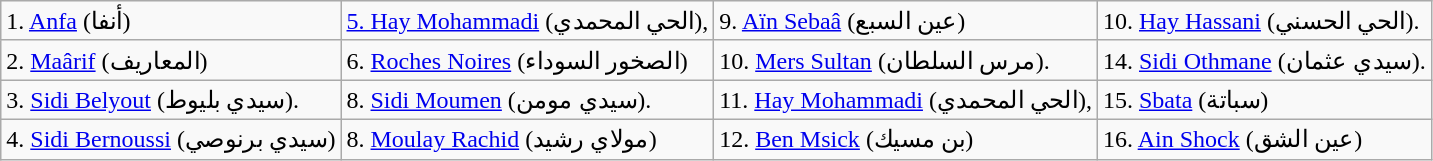<table class="wikitable">
<tr>
<td>1. <a href='#'>Anfa</a> (أنفا)</td>
<td><a href='#'>5. Hay Mohammadi</a> (الحي المحمدي),</td>
<td>9. <a href='#'>Aïn Sebaâ</a> (عين السبع)</td>
<td>10. <a href='#'>Hay Hassani</a> (الحي الحسني).</td>
</tr>
<tr>
<td>2. <a href='#'>Maârif</a>  (المعاريف)</td>
<td>6. <a href='#'>Roches Noires</a> (الصخور السوداء)</td>
<td>10. <a href='#'>Mers Sultan</a> (مرس السلطان).</td>
<td>14. <a href='#'>Sidi Othmane</a> (سيدي عثمان).</td>
</tr>
<tr>
<td>3. <a href='#'>Sidi Belyout</a> (سيدي بليوط).</td>
<td>8. <a href='#'>Sidi Moumen</a> (سيدي مومن).</td>
<td>11. <a href='#'>Hay Mohammadi</a> (الحي المحمدي),</td>
<td>15. <a href='#'>Sbata</a> (سباتة)</td>
</tr>
<tr>
<td>4. <a href='#'>Sidi Bernoussi</a> (سيدي برنوصي)</td>
<td>8. <a href='#'>Moulay Rachid</a> (مولاي رشيد)</td>
<td>12. <a href='#'>Ben Msick</a> (بن مسيك)</td>
<td>16. <a href='#'>Ain Shock</a>  (عين الشق)</td>
</tr>
</table>
